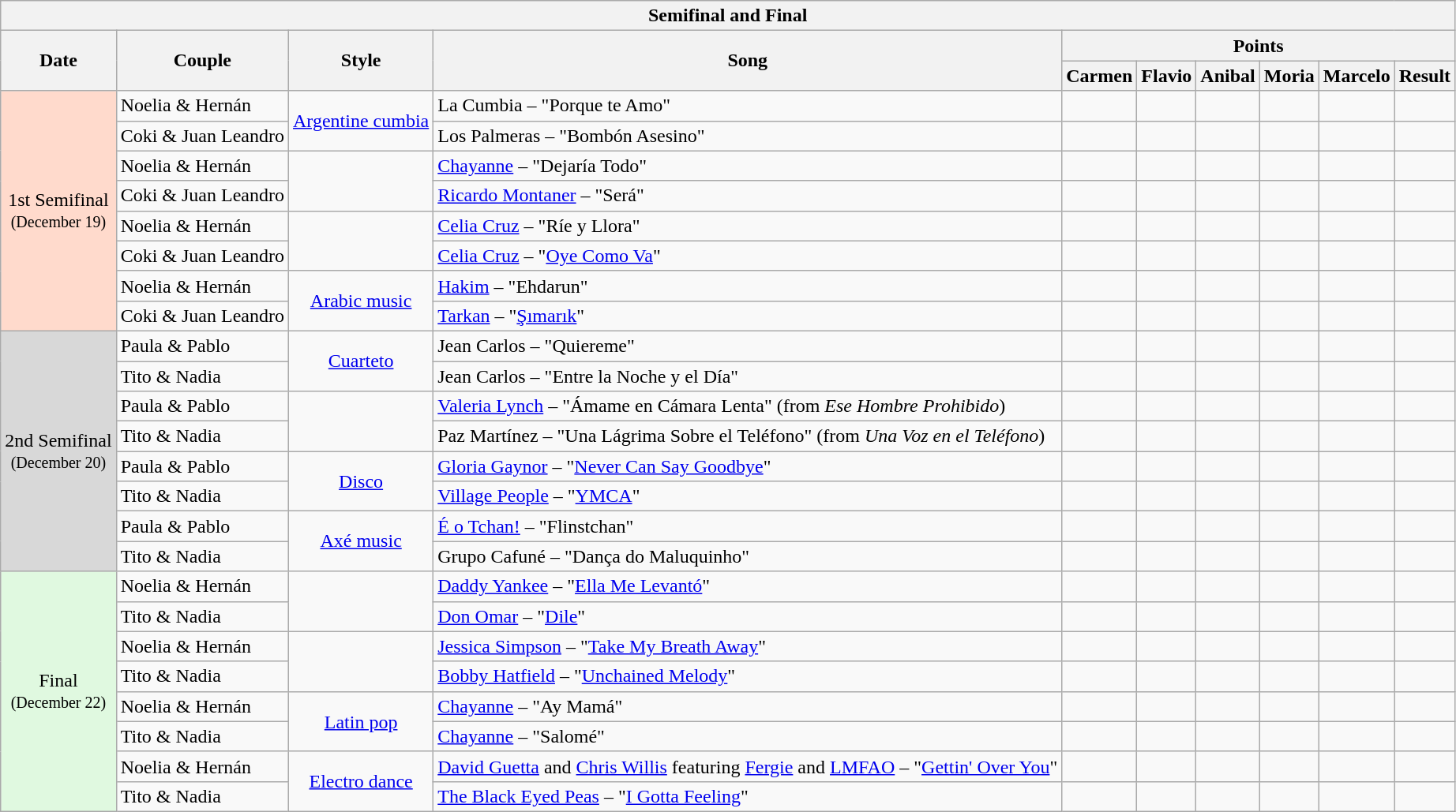<table class="wikitable collapsible collapsed">
<tr>
<th colspan="11" style="text-align:center;"><strong>Semifinal and Final</strong></th>
</tr>
<tr>
<th rowspan="2">Date</th>
<th rowspan="2">Couple</th>
<th rowspan="2">Style</th>
<th rowspan="2">Song</th>
<th colspan="6">Points</th>
</tr>
<tr>
<th>Carmen</th>
<th>Flavio</th>
<th>Anibal</th>
<th>Moria</th>
<th>Marcelo</th>
<th>Result</th>
</tr>
<tr>
<td rowspan="8" style="text-align:center; background:#ffdacc">1st Semifinal <br> <small>(December 19)</small></td>
<td>Noelia & Hernán</td>
<td rowspan="2" style="text-align:center;"><a href='#'>Argentine cumbia</a></td>
<td>La Cumbia – "Porque te Amo"</td>
<td></td>
<td></td>
<td></td>
<td></td>
<td></td>
<td></td>
</tr>
<tr>
<td>Coki & Juan Leandro</td>
<td>Los Palmeras – "Bombón Asesino"</td>
<td></td>
<td></td>
<td></td>
<td></td>
<td></td>
<td></td>
</tr>
<tr>
<td>Noelia & Hernán</td>
<td rowspan="2"></td>
<td><a href='#'>Chayanne</a> – "Dejaría Todo"</td>
<td></td>
<td></td>
<td></td>
<td></td>
<td></td>
<td></td>
</tr>
<tr>
<td>Coki & Juan Leandro</td>
<td><a href='#'>Ricardo Montaner</a> – "Será"</td>
<td></td>
<td></td>
<td></td>
<td></td>
<td></td>
<td></td>
</tr>
<tr>
<td>Noelia & Hernán</td>
<td rowspan="2"></td>
<td><a href='#'>Celia Cruz</a> – "Ríe y Llora"</td>
<td></td>
<td></td>
<td></td>
<td></td>
<td></td>
<td></td>
</tr>
<tr>
<td>Coki & Juan Leandro</td>
<td><a href='#'>Celia Cruz</a> – "<a href='#'>Oye Como Va</a>"</td>
<td></td>
<td></td>
<td></td>
<td></td>
<td></td>
<td></td>
</tr>
<tr>
<td>Noelia & Hernán</td>
<td rowspan="2" style="text-align:center;"><a href='#'>Arabic music</a></td>
<td><a href='#'>Hakim</a> – "Ehdarun"</td>
<td></td>
<td></td>
<td></td>
<td></td>
<td></td>
<td></td>
</tr>
<tr>
<td>Coki & Juan Leandro</td>
<td><a href='#'>Tarkan</a> – "<a href='#'>Şımarık</a>"</td>
<td></td>
<td></td>
<td></td>
<td></td>
<td></td>
<td></td>
</tr>
<tr>
<td rowspan="8" style="text-align:center; background:#d8d8d8">2nd Semifinal <br> <small>(December 20)</small></td>
<td>Paula & Pablo</td>
<td rowspan="2" style="text-align:center;"><a href='#'>Cuarteto</a></td>
<td>Jean Carlos – "Quiereme"</td>
<td></td>
<td></td>
<td></td>
<td></td>
<td></td>
<td></td>
</tr>
<tr>
<td>Tito & Nadia</td>
<td>Jean Carlos – "Entre la Noche y el Día"</td>
<td></td>
<td></td>
<td></td>
<td></td>
<td></td>
<td></td>
</tr>
<tr>
<td>Paula & Pablo</td>
<td rowspan="2"></td>
<td><a href='#'>Valeria Lynch</a> – "Ámame en Cámara Lenta" (from <em>Ese Hombre Prohibido</em>)</td>
<td></td>
<td></td>
<td></td>
<td></td>
<td></td>
<td></td>
</tr>
<tr>
<td>Tito & Nadia</td>
<td>Paz Martínez – "Una Lágrima Sobre el Teléfono" (from <em>Una Voz en el Teléfono</em>)</td>
<td></td>
<td></td>
<td></td>
<td></td>
<td></td>
<td></td>
</tr>
<tr>
<td>Paula & Pablo</td>
<td rowspan="2" style="text-align:center;"><a href='#'>Disco</a></td>
<td><a href='#'>Gloria Gaynor</a> – "<a href='#'>Never Can Say Goodbye</a>"</td>
<td></td>
<td></td>
<td></td>
<td></td>
<td></td>
<td></td>
</tr>
<tr>
<td>Tito & Nadia</td>
<td><a href='#'>Village People</a> – "<a href='#'>YMCA</a>"</td>
<td></td>
<td></td>
<td></td>
<td></td>
<td></td>
<td></td>
</tr>
<tr>
<td>Paula & Pablo</td>
<td rowspan="2" style="text-align:center;"><a href='#'>Axé music</a></td>
<td><a href='#'>É o Tchan!</a> – "Flinstchan"</td>
<td></td>
<td></td>
<td></td>
<td></td>
<td></td>
<td></td>
</tr>
<tr>
<td>Tito & Nadia</td>
<td>Grupo Cafuné – "Dança do Maluquinho"</td>
<td></td>
<td></td>
<td></td>
<td></td>
<td></td>
<td></td>
</tr>
<tr>
<td rowspan="8" style="text-align:center; background:#E0F9E0">Final <br> <small>(December 22)</small></td>
<td>Noelia & Hernán</td>
<td rowspan="2"></td>
<td><a href='#'>Daddy Yankee</a> – "<a href='#'>Ella Me Levantó</a>"</td>
<td></td>
<td></td>
<td></td>
<td></td>
<td></td>
<td></td>
</tr>
<tr>
<td>Tito & Nadia</td>
<td><a href='#'>Don Omar</a> – "<a href='#'>Dile</a>"</td>
<td></td>
<td></td>
<td></td>
<td></td>
<td></td>
<td></td>
</tr>
<tr>
<td>Noelia & Hernán</td>
<td rowspan="2"></td>
<td><a href='#'>Jessica Simpson</a> – "<a href='#'>Take My Breath Away</a>"</td>
<td></td>
<td></td>
<td></td>
<td></td>
<td></td>
<td></td>
</tr>
<tr>
<td>Tito & Nadia</td>
<td><a href='#'>Bobby Hatfield</a> – "<a href='#'>Unchained Melody</a>"</td>
<td></td>
<td></td>
<td></td>
<td></td>
<td></td>
<td></td>
</tr>
<tr>
<td>Noelia & Hernán</td>
<td rowspan="2" style="text-align:center;"><a href='#'>Latin pop</a></td>
<td><a href='#'>Chayanne</a> – "Ay Mamá"</td>
<td></td>
<td></td>
<td></td>
<td></td>
<td></td>
<td></td>
</tr>
<tr>
<td>Tito & Nadia</td>
<td><a href='#'>Chayanne</a> – "Salomé"</td>
<td></td>
<td></td>
<td></td>
<td></td>
<td></td>
<td></td>
</tr>
<tr>
<td>Noelia & Hernán</td>
<td rowspan="2" style="text-align:center;"><a href='#'>Electro dance</a></td>
<td><a href='#'>David Guetta</a> and <a href='#'>Chris Willis</a> featuring <a href='#'>Fergie</a> and <a href='#'>LMFAO</a> – "<a href='#'>Gettin' Over You</a>"</td>
<td></td>
<td></td>
<td></td>
<td></td>
<td></td>
<td></td>
</tr>
<tr>
<td>Tito & Nadia</td>
<td><a href='#'>The Black Eyed Peas</a> – "<a href='#'>I Gotta Feeling</a>"</td>
<td></td>
<td></td>
<td></td>
<td></td>
<td></td>
<td></td>
</tr>
</table>
